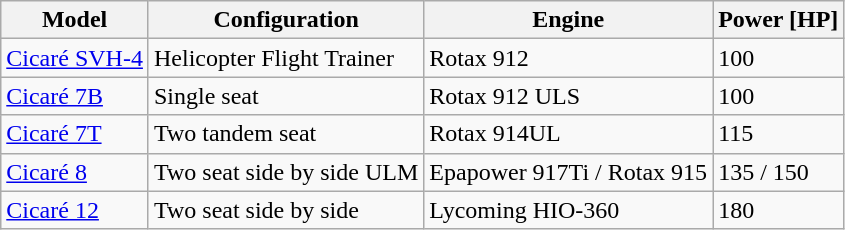<table class="wikitable">
<tr>
<th>Model</th>
<th>Configuration</th>
<th>Engine</th>
<th>Power [HP]</th>
</tr>
<tr>
<td><a href='#'>Cicaré SVH-4</a></td>
<td>Helicopter Flight Trainer</td>
<td>Rotax 912</td>
<td>100</td>
</tr>
<tr>
<td><a href='#'>Cicaré 7B</a></td>
<td>Single seat</td>
<td>Rotax 912 ULS</td>
<td>100</td>
</tr>
<tr>
<td><a href='#'>Cicaré 7T</a></td>
<td>Two tandem seat</td>
<td>Rotax 914UL</td>
<td>115</td>
</tr>
<tr>
<td><a href='#'>Cicaré 8</a></td>
<td>Two seat side by side ULM</td>
<td>Epapower 917Ti / Rotax 915</td>
<td>135 / 150</td>
</tr>
<tr>
<td><a href='#'>Cicaré 12</a></td>
<td>Two seat side by side</td>
<td>Lycoming HIO-360</td>
<td>180</td>
</tr>
</table>
